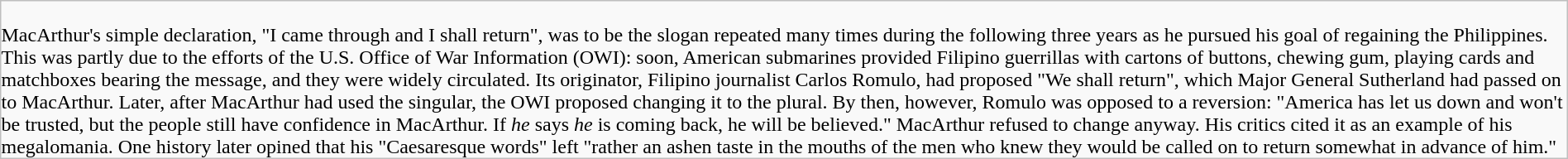<table cellspacing="0" cellpadding="0" style="margin:0 0 1em; width:100% background:white;">
<tr>
<td style="width:50%; vertical-align:top; border:1px solid #BFBFBF; background:#F9F9F9;"><br><div>
<span></span>
MacArthur's simple declaration, "I came through and I shall return", was to be the slogan repeated many times during the following three years as he pursued his goal of regaining the Philippines. This was partly due to the efforts of the U.S. Office of War Information (OWI): soon, American submarines provided Filipino guerrillas with cartons of buttons, chewing gum, playing cards and matchboxes bearing the message, and they were widely circulated. Its originator,  Filipino journalist Carlos Romulo, had proposed "We shall return", which Major General Sutherland had passed on to MacArthur. Later, after MacArthur had used the singular, the OWI proposed changing it to the plural. By then, however, Romulo was opposed to a reversion: "America has let us down and won't be trusted, but the people still have confidence in MacArthur. If <em>he</em> says <em>he</em> is coming back, he will be believed." MacArthur refused to change anyway. His critics cited it as an example of his megalomania. One history later opined  that his "Caesaresque words" left "rather an ashen taste in the mouths of the men who knew they would be called on to return somewhat in advance of him." 
</div></td>
</tr>
</table>
